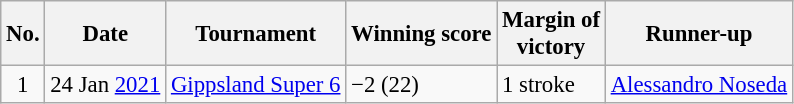<table class="wikitable" style="font-size:95%;">
<tr>
<th>No.</th>
<th>Date</th>
<th>Tournament</th>
<th>Winning score</th>
<th>Margin of<br>victory</th>
<th>Runner-up</th>
</tr>
<tr>
<td align=center>1</td>
<td align=right>24 Jan <a href='#'>2021</a></td>
<td><a href='#'>Gippsland Super 6</a></td>
<td>−2 (22)</td>
<td>1 stroke</td>
<td> <a href='#'>Alessandro Noseda</a></td>
</tr>
</table>
